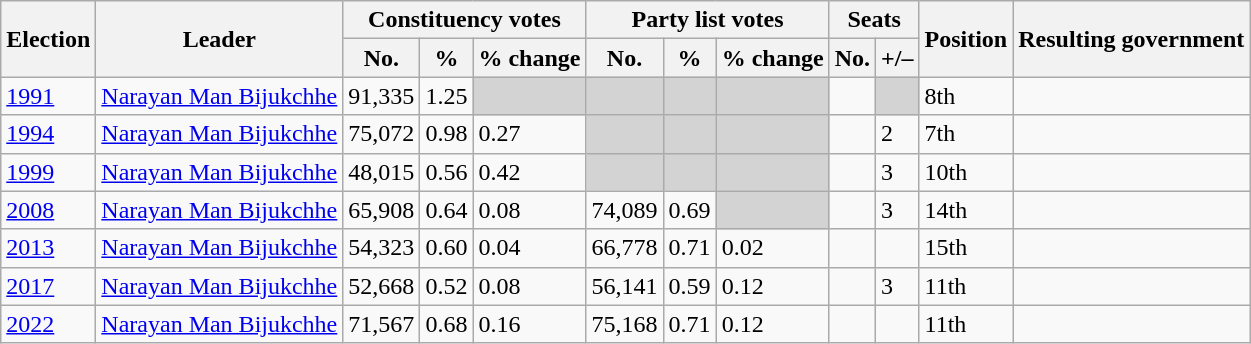<table class="wikitable">
<tr>
<th rowspan="2">Election</th>
<th rowspan="2">Leader</th>
<th colspan="3">Constituency votes</th>
<th colspan="3">Party list votes</th>
<th colspan="2">Seats</th>
<th rowspan="2">Position</th>
<th rowspan="2">Resulting government</th>
</tr>
<tr>
<th>No.</th>
<th>%</th>
<th>% change</th>
<th>No.</th>
<th>%</th>
<th>% change</th>
<th>No.</th>
<th>+/–</th>
</tr>
<tr>
<td><a href='#'>1991</a></td>
<td><a href='#'>Narayan Man Bijukchhe</a></td>
<td>91,335</td>
<td>1.25</td>
<td bgcolor="lightgrey"></td>
<td bgcolor="lightgrey"></td>
<td bgcolor="lightgrey"></td>
<td bgcolor="lightgrey"></td>
<td style="text-align:center;"></td>
<td bgcolor="lightgrey"></td>
<td>8th</td>
<td></td>
</tr>
<tr>
<td><a href='#'>1994</a></td>
<td><a href='#'>Narayan Man Bijukchhe</a></td>
<td>75,072</td>
<td>0.98</td>
<td> 0.27</td>
<td bgcolor="lightgrey"></td>
<td bgcolor="lightgrey"></td>
<td bgcolor="lightgrey"></td>
<td style="text-align:center;"></td>
<td> 2</td>
<td> 7th</td>
<td></td>
</tr>
<tr>
<td><a href='#'>1999</a></td>
<td><a href='#'>Narayan Man Bijukchhe</a></td>
<td>48,015</td>
<td>0.56</td>
<td> 0.42</td>
<td bgcolor="lightgrey"></td>
<td bgcolor="lightgrey"></td>
<td bgcolor="lightgrey"></td>
<td style="text-align:center;"></td>
<td> 3</td>
<td> 10th</td>
<td></td>
</tr>
<tr>
<td><a href='#'>2008</a></td>
<td><a href='#'>Narayan Man Bijukchhe</a></td>
<td>65,908</td>
<td>0.64</td>
<td> 0.08</td>
<td>74,089</td>
<td>0.69</td>
<td bgcolor="lightgrey"></td>
<td style="text-align:center;"></td>
<td> 3</td>
<td> 14th</td>
<td></td>
</tr>
<tr>
<td><a href='#'>2013</a></td>
<td><a href='#'>Narayan Man Bijukchhe</a></td>
<td>54,323</td>
<td>0.60</td>
<td> 0.04</td>
<td>66,778</td>
<td>0.71</td>
<td> 0.02</td>
<td style="text-align:center;"></td>
<td></td>
<td> 15th</td>
<td></td>
</tr>
<tr>
<td><a href='#'>2017</a></td>
<td><a href='#'>Narayan Man Bijukchhe</a></td>
<td>52,668</td>
<td>0.52</td>
<td> 0.08</td>
<td>56,141</td>
<td>0.59</td>
<td> 0.12</td>
<td style="text-align:center;"></td>
<td> 3</td>
<td> 11th</td>
<td></td>
</tr>
<tr>
<td><a href='#'>2022</a></td>
<td><a href='#'>Narayan Man Bijukchhe</a></td>
<td>71,567</td>
<td>0.68</td>
<td> 0.16</td>
<td>75,168</td>
<td>0.71</td>
<td> 0.12</td>
<td></td>
<td></td>
<td> 11th</td>
<td></td>
</tr>
</table>
